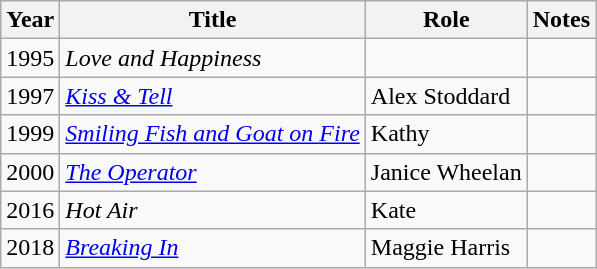<table class="wikitable sortable">
<tr>
<th>Year</th>
<th>Title</th>
<th>Role</th>
<th class="unsortable">Notes</th>
</tr>
<tr>
<td>1995</td>
<td><em>Love and Happiness</em></td>
<td></td>
<td></td>
</tr>
<tr>
<td>1997</td>
<td><em><a href='#'>Kiss & Tell</a> </em></td>
<td>Alex Stoddard</td>
<td></td>
</tr>
<tr>
<td>1999</td>
<td><em><a href='#'>Smiling Fish and Goat on Fire</a></em></td>
<td>Kathy</td>
<td></td>
</tr>
<tr>
<td>2000</td>
<td><em><a href='#'>The Operator</a> </em></td>
<td>Janice Wheelan</td>
<td></td>
</tr>
<tr>
<td>2016</td>
<td><em>Hot Air</em></td>
<td>Kate</td>
<td></td>
</tr>
<tr>
<td>2018</td>
<td><em><a href='#'>Breaking In</a></em></td>
<td>Maggie Harris</td>
<td></td>
</tr>
</table>
